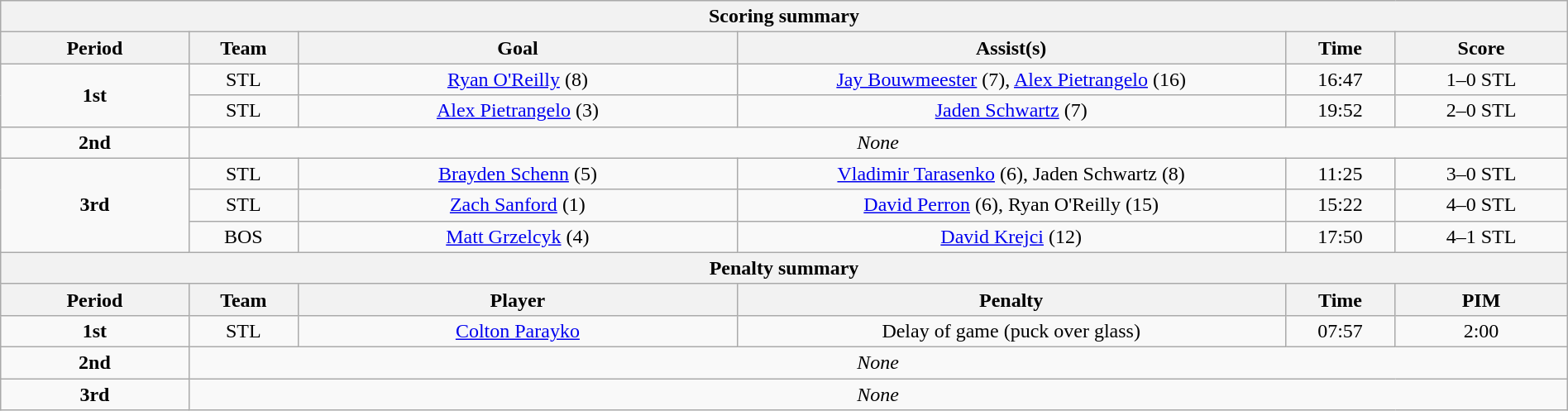<table style="width:100%;" class="wikitable">
<tr>
<th colspan="6">Scoring summary</th>
</tr>
<tr>
<th style="width:12%;">Period</th>
<th style="width:7%;">Team</th>
<th style="width:28%;">Goal</th>
<th style="width:35%;">Assist(s)</th>
<th style="width:7%;">Time</th>
<th style="width:11%;">Score</th>
</tr>
<tr style="text-align:center;">
<td rowspan="2"><strong>1st</strong></td>
<td>STL</td>
<td><a href='#'>Ryan O'Reilly</a> (8)</td>
<td><a href='#'>Jay Bouwmeester</a> (7), <a href='#'>Alex Pietrangelo</a> (16)</td>
<td>16:47</td>
<td>1–0 STL</td>
</tr>
<tr style="text-align:center;">
<td>STL</td>
<td><a href='#'>Alex Pietrangelo</a> (3)</td>
<td><a href='#'>Jaden Schwartz</a> (7)</td>
<td>19:52</td>
<td>2–0 STL</td>
</tr>
<tr style="text-align:center;">
<td><strong>2nd</strong></td>
<td colspan="5"><em>None</em></td>
</tr>
<tr style="text-align:center;">
<td rowspan="3"><strong>3rd</strong></td>
<td>STL</td>
<td><a href='#'>Brayden Schenn</a> (5)</td>
<td><a href='#'>Vladimir Tarasenko</a> (6), Jaden Schwartz (8)</td>
<td>11:25</td>
<td>3–0 STL</td>
</tr>
<tr style="text-align:center;">
<td>STL</td>
<td><a href='#'>Zach Sanford</a> (1)</td>
<td><a href='#'>David Perron</a> (6), Ryan O'Reilly (15)</td>
<td>15:22</td>
<td>4–0 STL</td>
</tr>
<tr style="text-align:center;">
<td>BOS</td>
<td><a href='#'>Matt Grzelcyk</a> (4)</td>
<td><a href='#'>David Krejci</a> (12)</td>
<td>17:50</td>
<td>4–1 STL</td>
</tr>
<tr>
<th colspan="6">Penalty summary</th>
</tr>
<tr>
<th style="width:12%;">Period</th>
<th style="width:7%;">Team</th>
<th style="width:28%;">Player</th>
<th style="width:35%;">Penalty</th>
<th style="width:7%;">Time</th>
<th style="width:11%;">PIM</th>
</tr>
<tr style="text-align:center;">
<td rowspan="1"><strong>1st</strong></td>
<td>STL</td>
<td><a href='#'>Colton Parayko</a></td>
<td>Delay of game (puck over glass)</td>
<td>07:57</td>
<td>2:00</td>
</tr>
<tr style="text-align:center;">
<td><strong>2nd</strong></td>
<td colspan="5"><em>None</em></td>
</tr>
<tr style="text-align:center;">
<td><strong>3rd</strong></td>
<td colspan="5"><em>None</em></td>
</tr>
</table>
